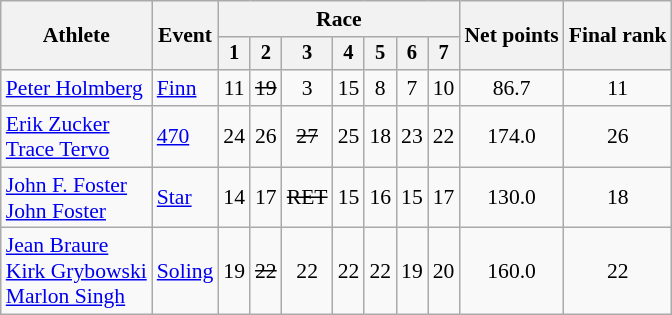<table class="wikitable" style="font-size:90%">
<tr>
<th rowspan="2">Athlete</th>
<th rowspan="2">Event</th>
<th colspan=7>Race</th>
<th rowspan=2>Net points</th>
<th rowspan=2>Final rank</th>
</tr>
<tr style="font-size:95%">
<th>1</th>
<th>2</th>
<th>3</th>
<th>4</th>
<th>5</th>
<th>6</th>
<th>7</th>
</tr>
<tr align=center>
<td align=left><a href='#'>Peter Holmberg</a></td>
<td align=left><a href='#'>Finn</a></td>
<td>11</td>
<td><s>19</s></td>
<td>3</td>
<td>15</td>
<td>8</td>
<td>7</td>
<td>10</td>
<td>86.7</td>
<td>11</td>
</tr>
<tr align=center>
<td align=left><a href='#'>Erik Zucker</a><br><a href='#'>Trace Tervo</a></td>
<td align=left><a href='#'>470</a></td>
<td>24</td>
<td>26</td>
<td><s>27</s></td>
<td>25</td>
<td>18</td>
<td>23</td>
<td>22</td>
<td>174.0</td>
<td>26</td>
</tr>
<tr align=center>
<td align=left><a href='#'>John F. Foster</a><br><a href='#'>John Foster</a></td>
<td align=left><a href='#'>Star</a></td>
<td>14</td>
<td>17</td>
<td><s>RET</s></td>
<td>15</td>
<td>16</td>
<td>15</td>
<td>17</td>
<td>130.0</td>
<td>18</td>
</tr>
<tr align=center>
<td align=left><a href='#'>Jean Braure</a><br><a href='#'>Kirk Grybowski</a><br><a href='#'>Marlon Singh</a></td>
<td align=left><a href='#'>Soling</a></td>
<td>19</td>
<td><s>22</s></td>
<td>22</td>
<td>22</td>
<td>22</td>
<td>19</td>
<td>20</td>
<td>160.0</td>
<td>22</td>
</tr>
</table>
